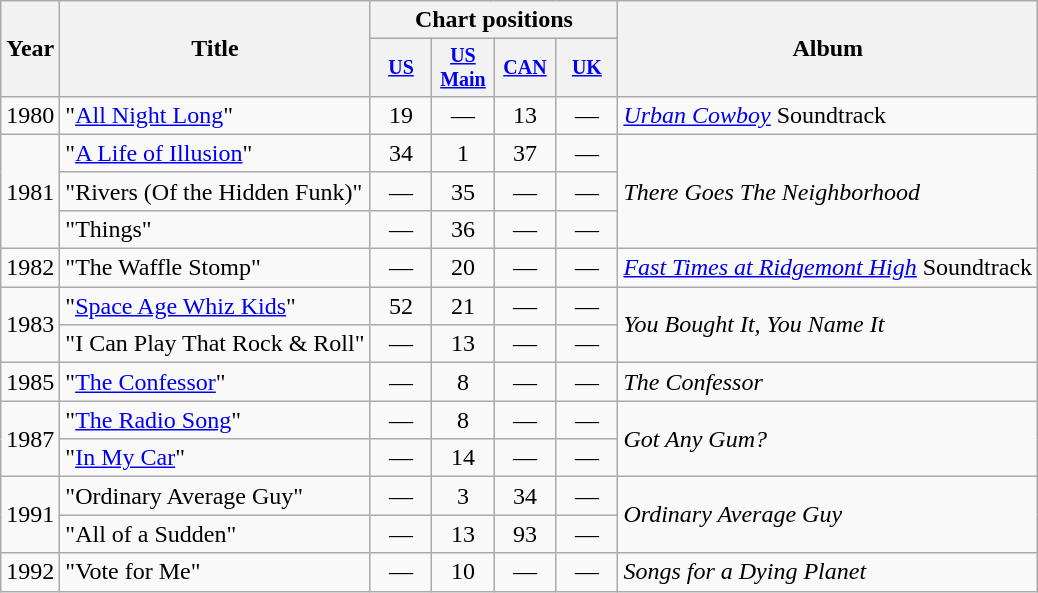<table class="wikitable">
<tr>
<th rowspan="2">Year</th>
<th rowspan="2">Title</th>
<th colspan="4">Chart positions</th>
<th rowspan="2">Album</th>
</tr>
<tr style="font-size:smaller;">
<th width="35"><a href='#'>US</a></th>
<th width="35"><a href='#'>US Main</a></th>
<th width="35"><a href='#'>CAN</a><br></th>
<th width="35"><a href='#'>UK</a><br></th>
</tr>
<tr>
<td>1980</td>
<td>"<a href='#'>All Night Long</a>"</td>
<td style="text-align:center;">19</td>
<td style="text-align:center;">—</td>
<td style="text-align:center;">13</td>
<td style="text-align:center;">—</td>
<td><em><a href='#'>Urban Cowboy</a></em> Soundtrack</td>
</tr>
<tr>
<td rowspan="3">1981</td>
<td>"<a href='#'>A Life of Illusion</a>"</td>
<td style="text-align:center;">34</td>
<td style="text-align:center;">1</td>
<td style="text-align:center;">37</td>
<td style="text-align:center;">—</td>
<td rowspan="3"><em>There Goes The Neighborhood</em></td>
</tr>
<tr>
<td>"Rivers (Of the Hidden Funk)"</td>
<td style="text-align:center;">—</td>
<td style="text-align:center;">35</td>
<td style="text-align:center;">—</td>
<td style="text-align:center;">—</td>
</tr>
<tr>
<td>"Things"</td>
<td style="text-align:center;">—</td>
<td style="text-align:center;">36</td>
<td style="text-align:center;">—</td>
<td style="text-align:center;">—</td>
</tr>
<tr>
<td>1982</td>
<td>"The Waffle Stomp"</td>
<td style="text-align:center;">—</td>
<td style="text-align:center;">20</td>
<td style="text-align:center;">—</td>
<td style="text-align:center;">—</td>
<td><em><a href='#'>Fast Times at Ridgemont High</a></em> Soundtrack</td>
</tr>
<tr>
<td rowspan="2">1983</td>
<td>"<a href='#'>Space Age Whiz Kids</a>"</td>
<td style="text-align:center;">52</td>
<td style="text-align:center;">21</td>
<td style="text-align:center;">—</td>
<td style="text-align:center;">—</td>
<td rowspan="2"><em>You Bought It, You Name It</em></td>
</tr>
<tr>
<td>"I Can Play That Rock & Roll"</td>
<td style="text-align:center;">—</td>
<td style="text-align:center;">13</td>
<td style="text-align:center;">—</td>
<td style="text-align:center;">—</td>
</tr>
<tr>
<td>1985</td>
<td>"<a href='#'>The Confessor</a>"</td>
<td style="text-align:center;">—</td>
<td style="text-align:center;">8</td>
<td style="text-align:center;">—</td>
<td style="text-align:center;">—</td>
<td><em>The Confessor</em></td>
</tr>
<tr>
<td rowspan="2">1987</td>
<td>"<a href='#'>The Radio Song</a>"</td>
<td style="text-align:center;">—</td>
<td style="text-align:center;">8</td>
<td style="text-align:center;">—</td>
<td style="text-align:center;">—</td>
<td rowspan="2"><em>Got Any Gum?</em></td>
</tr>
<tr>
<td>"<a href='#'>In My Car</a>"</td>
<td style="text-align:center;">—</td>
<td style="text-align:center;">14</td>
<td style="text-align:center;">—</td>
<td style="text-align:center;">—</td>
</tr>
<tr>
<td rowspan="2">1991</td>
<td>"Ordinary Average Guy"</td>
<td style="text-align:center;">—</td>
<td style="text-align:center;">3</td>
<td style="text-align:center;">34</td>
<td style="text-align:center;">—</td>
<td rowspan="2"><em>Ordinary Average Guy</em></td>
</tr>
<tr>
<td>"All of a Sudden"</td>
<td style="text-align:center;">—</td>
<td style="text-align:center;">13</td>
<td style="text-align:center;">93</td>
<td style="text-align:center;">—</td>
</tr>
<tr>
<td>1992</td>
<td>"Vote for Me"</td>
<td style="text-align:center;">—</td>
<td style="text-align:center;">10</td>
<td style="text-align:center;">—</td>
<td style="text-align:center;">—</td>
<td><em>Songs for a Dying Planet</em></td>
</tr>
</table>
